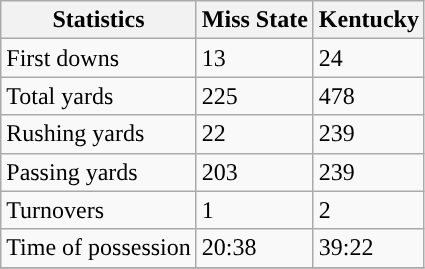<table class="wikitable" style="float: left;">
<tr>
<th>Statistics</th>
<th>Miss State</th>
<th>Kentucky</th>
</tr>
<tr>
<td>First downs</td>
<td>13</td>
<td>24</td>
</tr>
<tr>
<td>Total yards</td>
<td>225</td>
<td>478</td>
</tr>
<tr>
<td>Rushing yards</td>
<td>22</td>
<td>239</td>
</tr>
<tr>
<td>Passing yards</td>
<td>203</td>
<td>239</td>
</tr>
<tr>
<td>Turnovers</td>
<td>1</td>
<td>2</td>
</tr>
<tr>
<td>Time of possession</td>
<td>20:38</td>
<td>39:22</td>
</tr>
<tr>
</tr>
</table>
